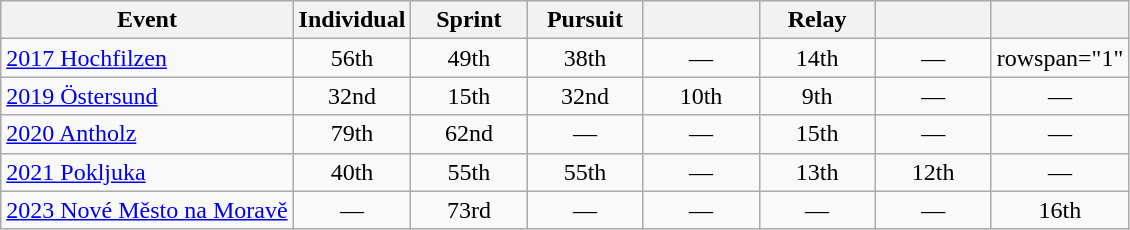<table class="wikitable" style="text-align: center;">
<tr ">
<th>Event</th>
<th style="width:70px;">Individual</th>
<th style="width:70px;">Sprint</th>
<th style="width:70px;">Pursuit</th>
<th style="width:70px;"></th>
<th style="width:70px;">Relay</th>
<th style="width:70px;"></th>
<th style="width:70px;"></th>
</tr>
<tr>
<td align=left> <a href='#'>2017 Hochfilzen</a></td>
<td>56th</td>
<td>49th</td>
<td>38th</td>
<td>—</td>
<td>14th</td>
<td>—</td>
<td>rowspan="1" </td>
</tr>
<tr>
<td align=left> <a href='#'>2019 Östersund</a></td>
<td>32nd</td>
<td>15th</td>
<td>32nd</td>
<td>10th</td>
<td>9th</td>
<td>—</td>
<td>—</td>
</tr>
<tr>
<td align=left> <a href='#'>2020 Antholz</a></td>
<td>79th</td>
<td>62nd</td>
<td>—</td>
<td>—</td>
<td>15th</td>
<td>—</td>
<td>—</td>
</tr>
<tr>
<td align=left> <a href='#'>2021 Pokljuka</a></td>
<td>40th</td>
<td>55th</td>
<td>55th</td>
<td>—</td>
<td>13th</td>
<td>12th</td>
<td>—</td>
</tr>
<tr>
<td align=left> <a href='#'>2023 Nové Město na Moravě</a></td>
<td>—</td>
<td>73rd</td>
<td>—</td>
<td>—</td>
<td>—</td>
<td>—</td>
<td>16th</td>
</tr>
</table>
